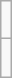<table class=wikitable>
<tr>
<td><br></td>
</tr>
<tr>
<td><br></td>
</tr>
</table>
